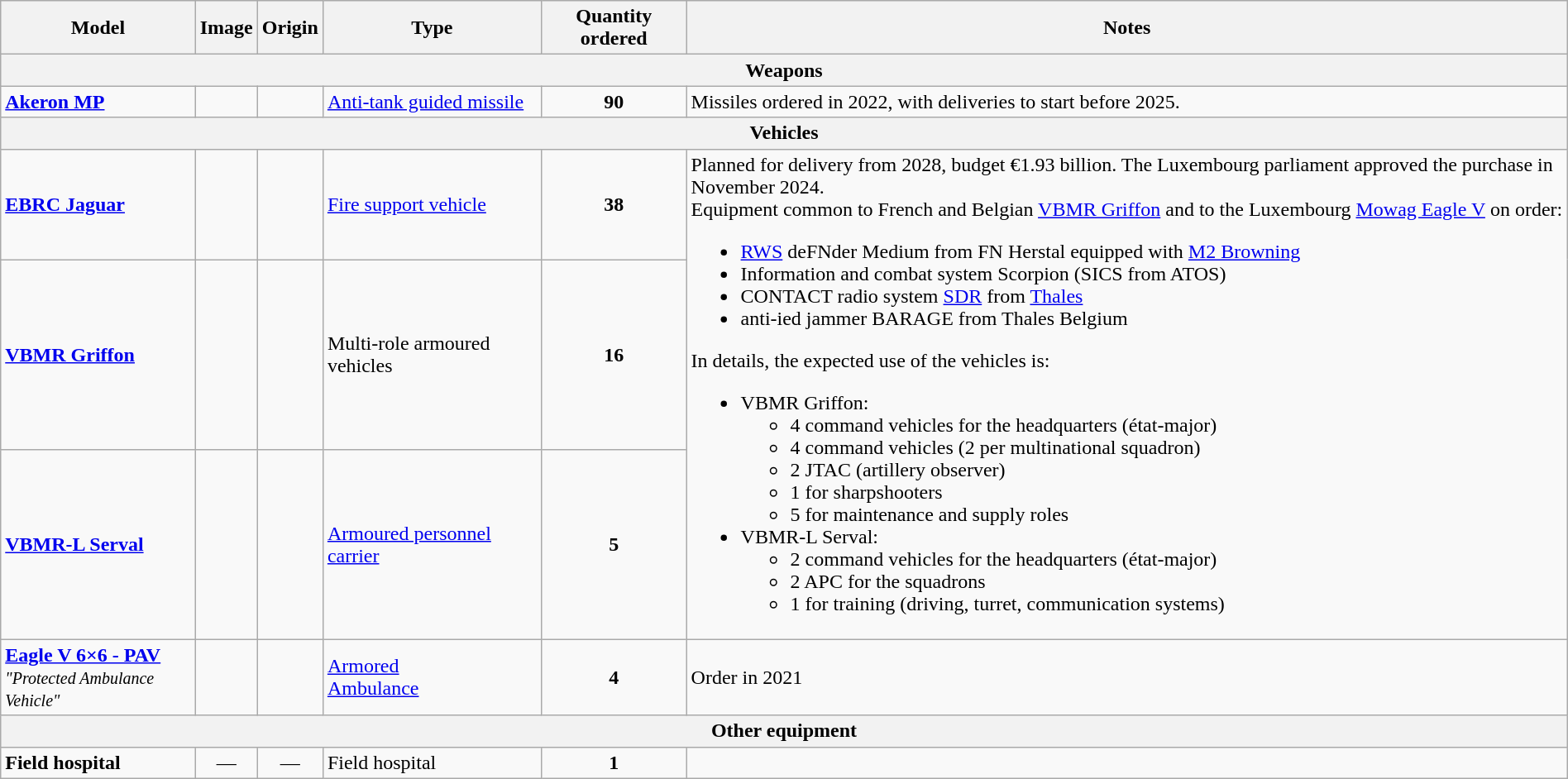<table class="wikitable" style="width:100%;">
<tr>
<th>Model</th>
<th>Image</th>
<th>Origin</th>
<th>Type</th>
<th>Quantity ordered</th>
<th>Notes</th>
</tr>
<tr>
<th colspan="6">Weapons</th>
</tr>
<tr>
<td><strong><a href='#'>Akeron MP</a></strong></td>
<td></td>
<td></td>
<td><a href='#'>Anti-tank guided missile</a></td>
<td style="text-align: center;"><strong>90</strong></td>
<td>Missiles ordered in 2022, with deliveries to start before 2025.</td>
</tr>
<tr>
<th colspan="6">Vehicles</th>
</tr>
<tr>
<td><strong><a href='#'>EBRC Jaguar</a></strong></td>
<td></td>
<td></td>
<td><a href='#'>Fire support vehicle</a></td>
<td style="text-align: center;"><strong>38</strong></td>
<td rowspan="3">Planned for delivery from 2028, budget €1.93 billion. The Luxembourg parliament approved the purchase in November 2024.<br>Equipment common to French and Belgian <a href='#'>VBMR Griffon</a> and to the Luxembourg <a href='#'>Mowag Eagle V</a> on order:<ul><li><a href='#'>RWS</a> deFNder Medium from FN Herstal equipped with <a href='#'>M2 Browning</a></li><li>Information and combat system Scorpion (SICS from ATOS)</li><li>CONTACT radio system <a href='#'>SDR</a> from <a href='#'>Thales</a></li><li>anti-ied jammer BARAGE from Thales Belgium</li></ul>In details, the expected use of the vehicles is:<ul><li>VBMR Griffon:<ul><li>4 command vehicles for the headquarters (état-major)</li><li>4 command vehicles (2 per multinational squadron)</li><li>2 JTAC (artillery observer)</li><li>1 for sharpshooters</li><li>5 for maintenance and supply roles</li></ul></li><li>VBMR-L Serval:<ul><li>2 command vehicles for the headquarters (état-major)</li><li>2 APC for the squadrons</li><li>1 for training (driving, turret, communication systems)</li></ul></li></ul></td>
</tr>
<tr>
<td><strong><a href='#'>VBMR Griffon</a></strong></td>
<td></td>
<td></td>
<td>Multi-role armoured vehicles</td>
<td style="text-align: center;"><strong>16</strong></td>
</tr>
<tr>
<td><strong><a href='#'>VBMR-L Serval</a></strong></td>
<td></td>
<td></td>
<td><a href='#'>Armoured personnel carrier</a></td>
<td style="text-align: center;"><strong>5</strong></td>
</tr>
<tr>
<td><a href='#'><strong>Eagle V 6×6 - PAV</strong></a><br><em><small>"Protected Ambulance Vehicle"</small></em></td>
<td></td>
<td></td>
<td><a href='#'>Armored</a><br><a href='#'>Ambulance</a></td>
<td style="text-align: center;"><strong>4</strong></td>
<td>Order in 2021</td>
</tr>
<tr>
<th colspan="6">Other equipment</th>
</tr>
<tr>
<td><strong>Field hospital</strong></td>
<td style="text-align:center;">—</td>
<td style="text-align:center;">—</td>
<td>Field hospital</td>
<td style="text-align: center;"><strong>1</strong></td>
<td></td>
</tr>
</table>
